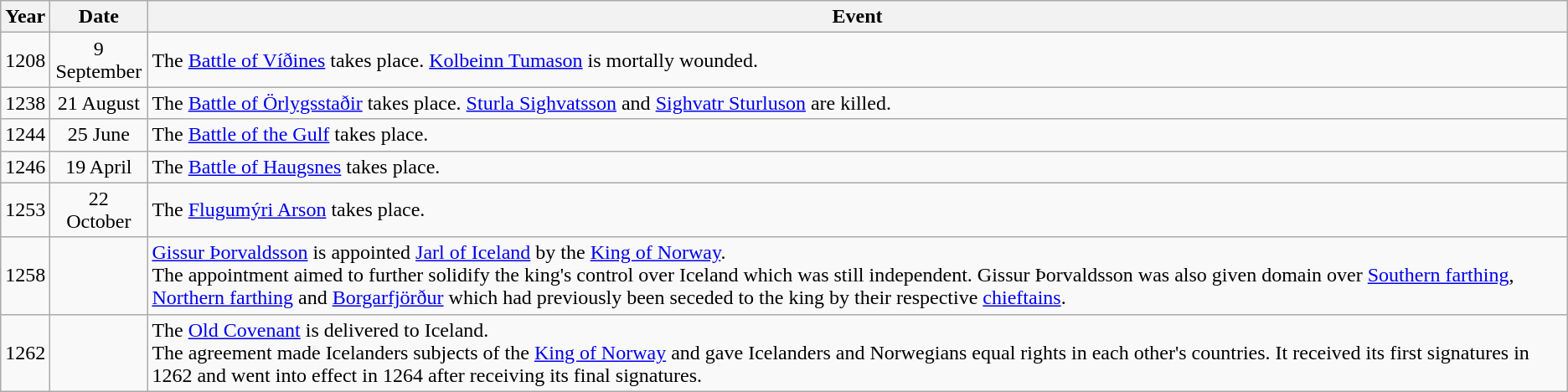<table class="wikitable">
<tr>
<th style="width: 30px">Year</th>
<th style="width: 70px">Date</th>
<th>Event</th>
</tr>
<tr>
<td style="text-align: right;">1208</td>
<td style="text-align: center;">9 September</td>
<td>The <a href='#'>Battle of Víðines</a> takes place. <a href='#'>Kolbeinn Tumason</a> is mortally wounded.</td>
</tr>
<tr>
<td style="text-align: right;">1238</td>
<td style="text-align: center;">21 August</td>
<td>The <a href='#'>Battle of Örlygsstaðir</a> takes place. <a href='#'>Sturla Sighvatsson</a> and <a href='#'>Sighvatr Sturluson</a> are killed.</td>
</tr>
<tr>
<td style="text-align: right;">1244</td>
<td style="text-align: center;">25 June</td>
<td>The <a href='#'>Battle of the Gulf</a> takes place.</td>
</tr>
<tr>
<td style="text-align: right;">1246</td>
<td style="text-align: center;">19 April</td>
<td>The <a href='#'>Battle of Haugsnes</a> takes place.</td>
</tr>
<tr>
<td style="text-align: right;">1253</td>
<td style="text-align: center;">22 October</td>
<td>The <a href='#'>Flugumýri Arson</a> takes place.</td>
</tr>
<tr>
<td style="text-align: right;">1258</td>
<td></td>
<td><a href='#'>Gissur Þorvaldsson</a> is appointed <a href='#'>Jarl of Iceland</a> by the <a href='#'>King of Norway</a>.<br>The appointment aimed to further solidify the king's control over Iceland which was still independent. Gissur Þorvaldsson was also given domain over <a href='#'>Southern farthing</a>, <a href='#'>Northern farthing</a> and <a href='#'>Borgarfjörður</a> which had previously been seceded to the king by their respective <a href='#'>chieftains</a>.</td>
</tr>
<tr>
<td style="text-align: right;">1262</td>
<td></td>
<td>The <a href='#'>Old Covenant</a> is delivered to Iceland.<br>The agreement made Icelanders subjects of the <a href='#'>King of Norway</a> and gave Icelanders and Norwegians equal rights in each other's countries. It received its first signatures in 1262 and went into effect in 1264 after receiving its final signatures.</td>
</tr>
</table>
